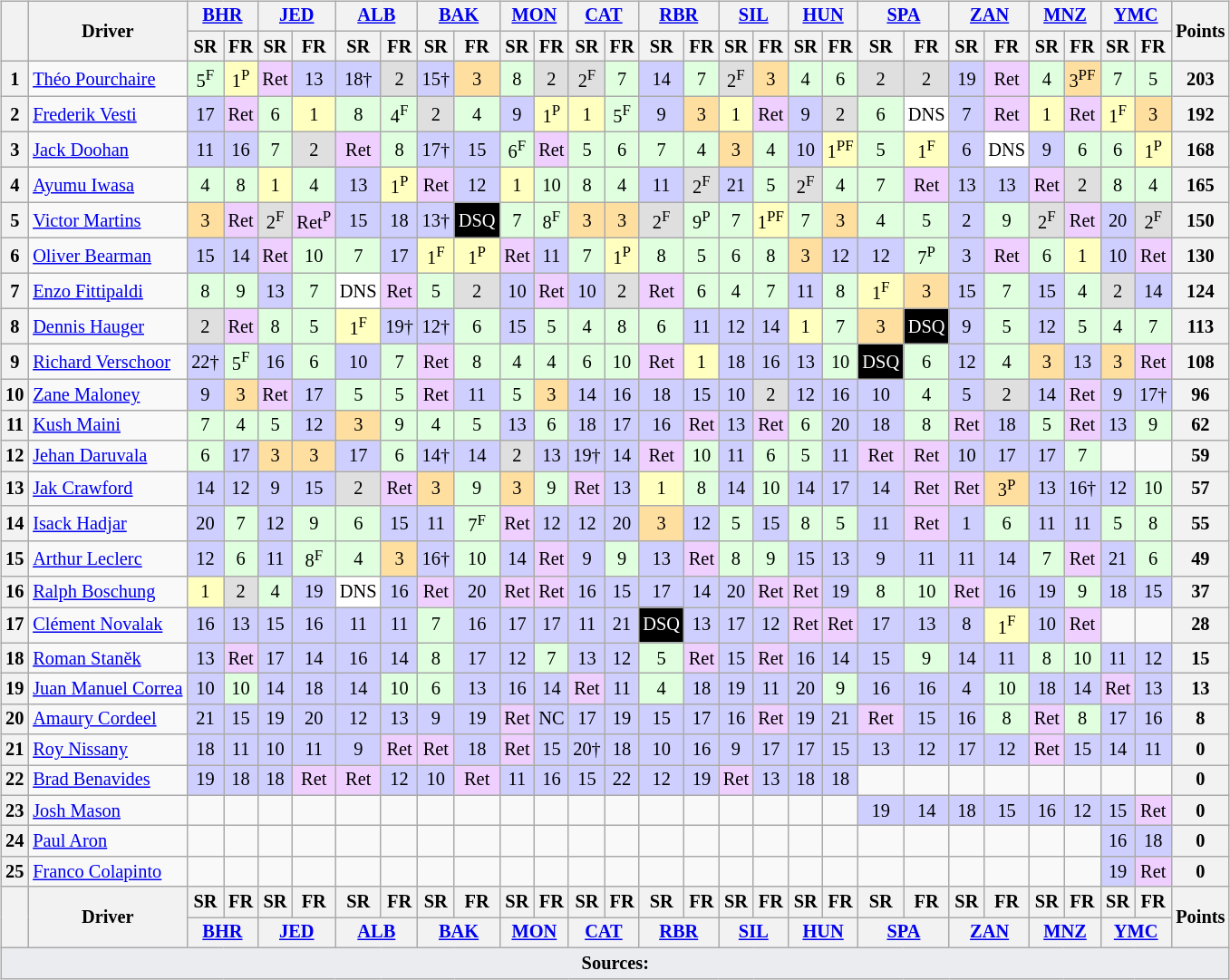<table>
<tr>
<td style="vertical-align:top; text-align:center"><br><table class="wikitable" style="font-size: 85%;">
<tr>
<th rowspan="2" style="vertical-align:middle"></th>
<th rowspan="2" style="vertical-align:middle">Driver</th>
<th colspan="2"><a href='#'>BHR</a><br></th>
<th colspan="2"><a href='#'>JED</a><br></th>
<th colspan="2"><a href='#'>ALB</a><br></th>
<th colspan="2"><a href='#'>BAK</a><br></th>
<th colspan="2"><a href='#'>MON</a><br></th>
<th colspan="2"><a href='#'>CAT</a><br></th>
<th colspan="2"><a href='#'>RBR</a><br></th>
<th colspan="2"><a href='#'>SIL</a><br></th>
<th colspan="2"><a href='#'>HUN</a><br></th>
<th colspan="2"><a href='#'>SPA</a><br></th>
<th colspan="2"><a href='#'>ZAN</a><br></th>
<th colspan="2"><a href='#'>MNZ</a><br></th>
<th colspan="2"><a href='#'>YMC</a><br></th>
<th rowspan="2" style="vertical-align:middle">Points</th>
</tr>
<tr>
<th>SR</th>
<th>FR</th>
<th>SR</th>
<th>FR</th>
<th>SR</th>
<th>FR</th>
<th>SR</th>
<th>FR</th>
<th>SR</th>
<th>FR</th>
<th>SR</th>
<th>FR</th>
<th>SR</th>
<th>FR</th>
<th>SR</th>
<th>FR</th>
<th>SR</th>
<th>FR</th>
<th>SR</th>
<th>FR</th>
<th>SR</th>
<th>FR</th>
<th>SR</th>
<th>FR</th>
<th>SR</th>
<th>FR</th>
</tr>
<tr>
<th>1</th>
<td align="left"> <a href='#'>Théo Pourchaire</a></td>
<td style="background:#dfffdf;">5<span><sup>F</sup></span></td>
<td style="background:#ffffbf;">1<span><sup>P</sup></span></td>
<td style="background:#efcfff;">Ret</td>
<td style="background:#cfcfff;">13</td>
<td style="background:#cfcfff;">18†</td>
<td style="background:#dfdfdf;">2</td>
<td style="background:#cfcfff;">15†</td>
<td style="background:#ffdf9f;">3</td>
<td style="background:#dfffdf;">8</td>
<td style="background:#dfdfdf;">2</td>
<td style="background:#dfdfdf;">2<span><sup>F</sup></span></td>
<td style="background:#dfffdf;">7</td>
<td style="background:#cfcfff;">14</td>
<td style="background:#dfffdf;">7</td>
<td style="background:#dfdfdf;">2<span><sup>F</sup></span></td>
<td style="background:#ffdf9f;">3</td>
<td style="background:#dfffdf;">4</td>
<td style="background:#dfffdf;">6</td>
<td style="background:#dfdfdf;">2</td>
<td style="background:#dfdfdf;">2</td>
<td style="background:#cfcfff;">19</td>
<td style="background:#efcfff;">Ret</td>
<td style="background:#dfffdf;">4</td>
<td style="background:#ffdf9f;">3<span><sup>P</sup></span><span><sup>F</sup></span></td>
<td style="background:#dfffdf;">7</td>
<td style="background:#dfffdf;">5</td>
<th>203</th>
</tr>
<tr>
<th>2</th>
<td align="left"> <a href='#'>Frederik Vesti</a></td>
<td style="background:#cfcfff;">17</td>
<td style="background:#efcfff;">Ret</td>
<td style="background:#dfffdf;">6</td>
<td style="background:#ffffbf;">1</td>
<td style="background:#dfffdf;">8</td>
<td style="background:#dfffdf;">4<span><sup>F</sup></span></td>
<td style="background:#dfdfdf;">2</td>
<td style="background:#dfffdf;">4</td>
<td style="background:#cfcfff;">9</td>
<td style="background:#ffffbf;">1<span><sup>P</sup></span></td>
<td style="background:#ffffbf;">1</td>
<td style="background:#dfffdf;">5<span><sup>F</sup></span></td>
<td style="background:#cfcfff;">9</td>
<td style="background:#ffdf9f;">3</td>
<td style="background:#ffffbf;">1</td>
<td style="background:#efcfff;">Ret</td>
<td style="background:#cfcfff;">9</td>
<td style="background:#dfdfdf;">2</td>
<td style="background:#dfffdf;">6</td>
<td style="background:#ffffff;">DNS</td>
<td style="background:#cfcfff;">7</td>
<td style="background:#efcfff;">Ret</td>
<td style="background:#ffffbf;">1</td>
<td style="background:#efcfff;">Ret</td>
<td style="background:#ffffbf;">1<span><sup>F</sup></span></td>
<td style="background:#ffdf9f;">3</td>
<th>192</th>
</tr>
<tr>
<th>3</th>
<td align="left"> <a href='#'>Jack Doohan</a></td>
<td style="background:#cfcfff;">11</td>
<td style="background:#cfcfff;">16</td>
<td style="background:#dfffdf;">7</td>
<td style="background:#dfdfdf;">2</td>
<td style="background:#efcfff;">Ret</td>
<td style="background:#dfffdf;">8</td>
<td style="background:#cfcfff;">17†</td>
<td style="background:#cfcfff;">15</td>
<td style="background:#dfffdf;">6<span><sup>F</sup></span></td>
<td style="background:#efcfff;">Ret</td>
<td style="background:#dfffdf;">5</td>
<td style="background:#dfffdf;">6</td>
<td style="background:#dfffdf;">7</td>
<td style="background:#dfffdf;">4</td>
<td style="background:#ffdf9f;">3</td>
<td style="background:#dfffdf;">4</td>
<td style="background:#cfcfff;">10</td>
<td style="background:#ffffbf;">1<span><sup>P</sup></span><span><sup>F</sup></span></td>
<td style="background:#dfffdf;">5</td>
<td style="background:#ffffbf;">1<span><sup>F</sup></span></td>
<td style="background:#cfcfff;">6</td>
<td style="background:#ffffff;">DNS</td>
<td style="background:#cfcfff;">9</td>
<td style="background:#dfffdf;">6</td>
<td style="background:#dfffdf;">6</td>
<td style="background:#ffffbf;">1<span><sup>P</sup></span></td>
<th>168</th>
</tr>
<tr>
<th>4</th>
<td align="left"> <a href='#'>Ayumu Iwasa</a></td>
<td style="background:#dfffdf;">4</td>
<td style="background:#dfffdf;">8</td>
<td style="background:#ffffbf;">1</td>
<td style="background:#dfffdf;">4</td>
<td style="background:#cfcfff;">13</td>
<td style="background:#ffffbf;">1<span><sup>P</sup></span></td>
<td style="background:#efcfff;">Ret</td>
<td style="background:#cfcfff;">12</td>
<td style="background:#ffffbf;">1</td>
<td style="background:#dfffdf;">10</td>
<td style="background:#dfffdf;">8</td>
<td style="background:#dfffdf;">4</td>
<td style="background:#cfcfff;">11</td>
<td style="background:#dfdfdf;">2<span><sup>F</sup></span></td>
<td style="background:#cfcfff;">21</td>
<td style="background:#dfffdf;">5</td>
<td style="background:#dfdfdf;">2<span><sup>F</sup></span></td>
<td style="background:#dfffdf;">4</td>
<td style="background:#dfffdf;">7</td>
<td style="background:#efcfff;">Ret</td>
<td style="background:#cfcfff;">13</td>
<td style="background:#cfcfff;">13</td>
<td style="background:#efcfff;">Ret</td>
<td style="background:#dfdfdf;">2</td>
<td style="background:#dfffdf;">8</td>
<td style="background:#dfffdf;">4</td>
<th>165</th>
</tr>
<tr>
<th>5</th>
<td align="left"> <a href='#'>Victor Martins</a></td>
<td style="background:#ffdf9f;">3</td>
<td style="background:#efcfff;">Ret</td>
<td style="background:#dfdfdf;">2<span><sup>F</sup></span></td>
<td style="background:#efcfff;">Ret<span><sup>P</sup></span></td>
<td style="background:#cfcfff;">15</td>
<td style="background:#cfcfff;">18</td>
<td style="background:#cfcfff;">13†</td>
<td style="background-color:#000000;color:white">DSQ</td>
<td style="background:#dfffdf;">7</td>
<td style="background:#dfffdf;">8<span><sup>F</sup></span></td>
<td style="background:#ffdf9f;">3</td>
<td style="background:#ffdf9f;">3</td>
<td style="background:#dfdfdf;">2<span><sup>F</sup></span></td>
<td style="background:#dfffdf;">9<span><sup>P</sup></span></td>
<td style="background:#dfffdf;">7</td>
<td style="background:#ffffbf;">1<span><sup>P</sup></span><span><sup>F</sup></span></td>
<td style="background:#dfffdf;">7</td>
<td style="background:#ffdf9f;">3</td>
<td style="background:#dfffdf;">4</td>
<td style="background:#dfffdf;">5</td>
<td style="background:#cfcfff;">2</td>
<td style="background:#dfffdf;">9</td>
<td style="background:#dfdfdf;">2<span><sup>F</sup></span></td>
<td style="background:#efcfff;">Ret</td>
<td style="background:#cfcfff;">20</td>
<td style="background:#dfdfdf;">2<span><sup>F</sup></span></td>
<th>150</th>
</tr>
<tr>
<th>6</th>
<td align="left"> <a href='#'>Oliver Bearman</a></td>
<td style="background:#cfcfff;">15</td>
<td style="background:#cfcfff;">14</td>
<td style="background:#efcfff;">Ret</td>
<td style="background:#dfffdf;">10</td>
<td style="background:#dfffdf;">7</td>
<td style="background:#cfcfff;">17</td>
<td style="background:#ffffbf;">1<span><sup>F</sup></span></td>
<td style="background:#ffffbf;">1<span><sup>P</sup></span></td>
<td style="background:#efcfff;">Ret</td>
<td style="background:#cfcfff;">11</td>
<td style="background:#dfffdf;">7</td>
<td style="background:#ffffbf;">1<span><sup>P</sup></span></td>
<td style="background:#dfffdf;">8</td>
<td style="background:#dfffdf;">5</td>
<td style="background:#dfffdf;">6</td>
<td style="background:#dfffdf;">8</td>
<td style="background:#ffdf9f;">3</td>
<td style="background:#cfcfff;">12</td>
<td style="background:#cfcfff;">12</td>
<td style="background:#dfffdf;">7<span><sup>P</sup></span></td>
<td style="background:#cfcfff;">3</td>
<td style="background:#efcfff;">Ret</td>
<td style="background:#dfffdf;">6</td>
<td style="background:#ffffbf;">1</td>
<td style="background:#cfcfff;">10</td>
<td style="background:#efcfff;">Ret</td>
<th>130</th>
</tr>
<tr>
<th>7</th>
<td align="left"> <a href='#'>Enzo Fittipaldi</a></td>
<td style="background:#dfffdf;">8</td>
<td style="background:#dfffdf;">9</td>
<td style="background:#cfcfff;">13</td>
<td style="background:#dfffdf;">7</td>
<td style="background:#ffffff;">DNS</td>
<td style="background:#efcfff;">Ret</td>
<td style="background:#dfffdf;">5</td>
<td style="background:#dfdfdf;">2</td>
<td style="background:#cfcfff;">10</td>
<td style="background:#efcfff;">Ret</td>
<td style="background:#cfcfff;">10</td>
<td style="background:#dfdfdf;">2</td>
<td style="background:#efcfff;">Ret</td>
<td style="background:#dfffdf;">6</td>
<td style="background:#dfffdf;">4</td>
<td style="background:#dfffdf;">7</td>
<td style="background:#cfcfff;">11</td>
<td style="background:#dfffdf;">8</td>
<td style="background:#ffffbf;">1<span><sup>F</sup></span></td>
<td style="background:#ffdf9f;">3</td>
<td style="background:#cfcfff;">15</td>
<td style="background:#dfffdf;">7</td>
<td style="background:#cfcfff;">15</td>
<td style="background:#dfffdf;">4</td>
<td style="background:#dfdfdf;">2</td>
<td style="background:#cfcfff;">14</td>
<th>124</th>
</tr>
<tr>
<th>8</th>
<td align="left"> <a href='#'>Dennis Hauger</a></td>
<td style="background:#dfdfdf;">2</td>
<td style="background:#efcfff;">Ret</td>
<td style="background:#dfffdf;">8</td>
<td style="background:#dfffdf;">5</td>
<td style="background:#ffffbf;">1<span><sup>F</sup></span></td>
<td style="background:#cfcfff;">19†</td>
<td style="background:#cfcfff;">12†</td>
<td style="background:#dfffdf;">6</td>
<td style="background:#cfcfff;">15</td>
<td style="background:#dfffdf;">5</td>
<td style="background:#dfffdf;">4</td>
<td style="background:#dfffdf;">8</td>
<td style="background:#dfffdf;">6</td>
<td style="background:#cfcfff;">11</td>
<td style="background:#cfcfff;">12</td>
<td style="background:#cfcfff;">14</td>
<td style="background:#ffffbf;">1</td>
<td style="background:#dfffdf;">7</td>
<td style="background:#ffdf9f;">3</td>
<td style="background-color:#000000;color:white">DSQ</td>
<td style="background:#cfcfff;">9</td>
<td style="background:#dfffdf;">5</td>
<td style="background:#cfcfff;">12</td>
<td style="background:#dfffdf;">5</td>
<td style="background:#dfffdf;">4</td>
<td style="background:#dfffdf;">7</td>
<th>113</th>
</tr>
<tr>
<th>9</th>
<td align="left"> <a href='#'>Richard Verschoor</a></td>
<td style="background:#cfcfff;">22†</td>
<td style="background:#dfffdf;">5<span><sup>F</sup></span></td>
<td style="background:#cfcfff;">16</td>
<td style="background:#dfffdf;">6</td>
<td style="background:#cfcfff;">10</td>
<td style="background:#dfffdf;">7</td>
<td style="background:#efcfff;">Ret</td>
<td style="background:#dfffdf;">8</td>
<td style="background:#dfffdf;">4</td>
<td style="background:#dfffdf;">4</td>
<td style="background:#dfffdf;">6</td>
<td style="background:#dfffdf;">10</td>
<td style="background:#efcfff;">Ret</td>
<td style="background:#ffffbf;">1</td>
<td style="background:#cfcfff;">18</td>
<td style="background:#cfcfff;">16</td>
<td style="background:#cfcfff;">13</td>
<td style="background:#dfffdf;">10</td>
<td style="background-color:#000000;color:white">DSQ</td>
<td style="background:#dfffdf;">6</td>
<td style="background:#cfcfff;">12</td>
<td style="background:#dfffdf;">4</td>
<td style="background:#ffdf9f;">3</td>
<td style="background:#cfcfff;">13</td>
<td style="background:#ffdf9f;">3</td>
<td style="background:#efcfff;">Ret</td>
<th>108</th>
</tr>
<tr>
<th>10</th>
<td align="left"> <a href='#'>Zane Maloney</a></td>
<td style="background:#cfcfff;">9</td>
<td style="background:#ffdf9f;">3</td>
<td style="background:#efcfff;">Ret</td>
<td style="background:#cfcfff;">17</td>
<td style="background:#dfffdf;">5</td>
<td style="background:#dfffdf;">5</td>
<td style="background:#efcfff;">Ret</td>
<td style="background:#cfcfff;">11</td>
<td style="background:#dfffdf;">5</td>
<td style="background:#ffdf9f;">3</td>
<td style="background:#cfcfff;">14</td>
<td style="background:#cfcfff;">16</td>
<td style="background:#cfcfff;">18</td>
<td style="background:#cfcfff;">15</td>
<td style="background:#cfcfff;">10</td>
<td style="background:#dfdfdf;">2</td>
<td style="background:#cfcfff;">12</td>
<td style="background:#cfcfff;">16</td>
<td style="background:#cfcfff;">10</td>
<td style="background:#dfffdf;">4</td>
<td style="background:#cfcfff;">5</td>
<td style="background:#dfdfdf;">2</td>
<td style="background:#cfcfff;">14</td>
<td style="background:#efcfff;">Ret</td>
<td style="background:#cfcfff;">9</td>
<td style="background:#cfcfff;">17†</td>
<th>96</th>
</tr>
<tr>
<th>11</th>
<td align="left"> <a href='#'>Kush Maini</a></td>
<td style="background:#dfffdf;">7</td>
<td style="background:#dfffdf;">4</td>
<td style="background:#dfffdf;">5</td>
<td style="background:#cfcfff;">12</td>
<td style="background:#ffdf9f;">3</td>
<td style="background:#dfffdf;">9</td>
<td style="background:#dfffdf;">4</td>
<td style="background:#dfffdf;">5</td>
<td style="background:#cfcfff;">13</td>
<td style="background:#dfffdf;">6</td>
<td style="background:#cfcfff;">18</td>
<td style="background:#cfcfff;">17</td>
<td style="background:#cfcfff;">16</td>
<td style="background:#efcfff;">Ret</td>
<td style="background:#cfcfff;">13</td>
<td style="background:#efcfff;">Ret</td>
<td style="background:#dfffdf;">6</td>
<td style="background:#cfcfff;">20</td>
<td style="background:#cfcfff;">18</td>
<td style="background:#dfffdf;">8</td>
<td style="background:#efcfff;">Ret</td>
<td style="background:#cfcfff;">18</td>
<td style="background:#dfffdf;">5</td>
<td style="background:#efcfff;">Ret</td>
<td style="background:#cfcfff;">13</td>
<td style="background:#dfffdf;">9</td>
<th>62</th>
</tr>
<tr>
<th>12</th>
<td align="left"> <a href='#'>Jehan Daruvala</a></td>
<td style="background:#dfffdf;">6</td>
<td style="background:#cfcfff;">17</td>
<td style="background:#ffdf9f;">3</td>
<td style="background:#ffdf9f;">3</td>
<td style="background:#cfcfff;">17</td>
<td style="background:#dfffdf;">6</td>
<td style="background:#cfcfff;">14†</td>
<td style="background:#cfcfff;">14</td>
<td style="background:#dfdfdf;">2</td>
<td style="background:#cfcfff;">13</td>
<td style="background:#cfcfff;">19†</td>
<td style="background:#cfcfff;">14</td>
<td style="background:#efcfff;">Ret</td>
<td style="background:#dfffdf;">10</td>
<td style="background:#cfcfff;">11</td>
<td style="background:#dfffdf;">6</td>
<td style="background:#dfffdf;">5</td>
<td style="background:#cfcfff;">11</td>
<td style="background:#efcfff;">Ret</td>
<td style="background:#efcfff;">Ret</td>
<td style="background:#cfcfff;">10</td>
<td style="background:#cfcfff;">17</td>
<td style="background:#cfcfff;">17</td>
<td style="background:#dfffdf;">7</td>
<td></td>
<td></td>
<th>59</th>
</tr>
<tr>
<th>13</th>
<td align="left"> <a href='#'>Jak Crawford</a></td>
<td style="background:#cfcfff;">14</td>
<td style="background:#cfcfff;">12</td>
<td style="background:#cfcfff;">9</td>
<td style="background:#cfcfff;">15</td>
<td style="background:#dfdfdf;">2</td>
<td style="background:#efcfff;">Ret</td>
<td style="background:#ffdf9f;">3</td>
<td style="background:#dfffdf;">9</td>
<td style="background:#ffdf9f;">3</td>
<td style="background:#dfffdf;">9</td>
<td style="background:#efcfff;">Ret</td>
<td style="background:#cfcfff;">13</td>
<td style="background:#ffffbf;">1</td>
<td style="background:#dfffdf;">8</td>
<td style="background:#cfcfff;">14</td>
<td style="background:#dfffdf;">10</td>
<td style="background:#cfcfff;">14</td>
<td style="background:#cfcfff;">17</td>
<td style="background:#cfcfff;">14</td>
<td style="background:#efcfff;">Ret</td>
<td style="background:#efcfff;">Ret</td>
<td style="background:#ffdf9f;">3<span><sup>P</sup></span></td>
<td style="background:#cfcfff;">13</td>
<td style="background:#cfcfff;">16†</td>
<td style="background:#cfcfff;">12</td>
<td style="background:#dfffdf;">10</td>
<th>57</th>
</tr>
<tr>
<th>14</th>
<td align="left"> <a href='#'>Isack Hadjar</a></td>
<td style="background:#cfcfff;">20</td>
<td style="background:#dfffdf;">7</td>
<td style="background:#cfcfff;">12</td>
<td style="background:#dfffdf;">9</td>
<td style="background:#dfffdf;">6</td>
<td style="background:#cfcfff;">15</td>
<td style="background:#cfcfff;">11</td>
<td style="background:#dfffdf;">7<span><sup>F</sup></span></td>
<td style="background:#efcfff;">Ret</td>
<td style="background:#cfcfff;">12</td>
<td style="background:#cfcfff;">12</td>
<td style="background:#cfcfff;">20</td>
<td style="background:#ffdf9f;">3</td>
<td style="background:#cfcfff;">12</td>
<td style="background:#dfffdf;">5</td>
<td style="background:#cfcfff;">15</td>
<td style="background:#dfffdf;">8</td>
<td style="background:#dfffdf;">5</td>
<td style="background:#cfcfff;">11</td>
<td style="background:#efcfff;">Ret</td>
<td style="background:#cfcfff;">1</td>
<td style="background:#dfffdf;">6</td>
<td style="background:#cfcfff;">11</td>
<td style="background:#cfcfff;">11</td>
<td style="background:#dfffdf;">5</td>
<td style="background:#dfffdf;">8</td>
<th>55</th>
</tr>
<tr>
<th>15</th>
<td align="left"> <a href='#'>Arthur Leclerc</a></td>
<td style="background:#cfcfff;">12</td>
<td style="background:#dfffdf;">6</td>
<td style="background:#cfcfff;">11</td>
<td style="background:#dfffdf;">8<span><sup>F</sup></span></td>
<td style="background:#dfffdf;">4</td>
<td style="background:#ffdf9f;">3</td>
<td style="background:#cfcfff;">16†</td>
<td style="background:#dfffdf;">10</td>
<td style="background:#cfcfff;">14</td>
<td style="background:#efcfff;">Ret</td>
<td style="background:#cfcfff;">9</td>
<td style="background:#dfffdf;">9</td>
<td style="background:#cfcfff;">13</td>
<td style="background:#efcfff;">Ret</td>
<td style="background:#dfffdf;">8</td>
<td style="background:#dfffdf;">9</td>
<td style="background:#cfcfff;">15</td>
<td style="background:#cfcfff;">13</td>
<td style="background:#cfcfff;">9</td>
<td style="background:#cfcfff;">11</td>
<td style="background:#cfcfff;">11</td>
<td style="background:#cfcfff;">14</td>
<td style="background:#dfffdf;">7</td>
<td style="background:#efcfff;">Ret</td>
<td style="background:#cfcfff;">21</td>
<td style="background:#dfffdf;">6</td>
<th>49</th>
</tr>
<tr>
<th>16</th>
<td align="left"> <a href='#'>Ralph Boschung</a></td>
<td style="background:#ffffbf;">1</td>
<td style="background:#dfdfdf;">2</td>
<td style="background:#dfffdf;">4</td>
<td style="background:#cfcfff;">19</td>
<td style="background:#ffffff;">DNS</td>
<td style="background:#cfcfff;">16</td>
<td style="background:#efcfff;">Ret</td>
<td style="background:#cfcfff;">20</td>
<td style="background:#efcfff;">Ret</td>
<td style="background:#efcfff;">Ret</td>
<td style="background:#cfcfff;">16</td>
<td style="background:#cfcfff;">15</td>
<td style="background:#cfcfff;">17</td>
<td style="background:#cfcfff;">14</td>
<td style="background:#cfcfff;">20</td>
<td style="background:#efcfff;">Ret</td>
<td style="background:#efcfff;">Ret</td>
<td style="background:#cfcfff;">19</td>
<td style="background:#dfffdf;">8</td>
<td style="background:#dfffdf;">10</td>
<td style="background:#efcfff;">Ret</td>
<td style="background:#cfcfff;">16</td>
<td style="background:#cfcfff;">19</td>
<td style="background:#dfffdf;">9</td>
<td style="background:#cfcfff;">18</td>
<td style="background:#cfcfff;">15</td>
<th>37</th>
</tr>
<tr>
<th>17</th>
<td align="left"> <a href='#'>Clément Novalak</a></td>
<td style="background:#cfcfff;">16</td>
<td style="background:#cfcfff;">13</td>
<td style="background:#cfcfff;">15</td>
<td style="background:#cfcfff;">16</td>
<td style="background:#cfcfff;">11</td>
<td style="background:#cfcfff;">11</td>
<td style="background:#dfffdf;">7</td>
<td style="background:#cfcfff;">16</td>
<td style="background:#cfcfff;">17</td>
<td style="background:#cfcfff;">17</td>
<td style="background:#cfcfff;">11</td>
<td style="background:#cfcfff;">21</td>
<td style="background-color:#000000;color:white">DSQ</td>
<td style="background:#cfcfff;">13</td>
<td style="background:#cfcfff;">17</td>
<td style="background:#cfcfff;">12</td>
<td style="background:#efcfff;">Ret</td>
<td style="background:#efcfff;">Ret</td>
<td style="background:#cfcfff;">17</td>
<td style="background:#cfcfff;">13</td>
<td style="background:#cfcfff;">8</td>
<td style="background:#ffffbf;">1<span><sup>F</sup></span></td>
<td style="background:#cfcfff;">10</td>
<td style="background:#efcfff;">Ret</td>
<td></td>
<td></td>
<th>28</th>
</tr>
<tr>
<th>18</th>
<td align="left"> <a href='#'>Roman Staněk</a></td>
<td style="background:#cfcfff;">13</td>
<td style="background:#efcfff;">Ret</td>
<td style="background:#cfcfff;">17</td>
<td style="background:#cfcfff;">14</td>
<td style="background:#cfcfff;">16</td>
<td style="background:#cfcfff;">14</td>
<td style="background:#dfffdf;">8</td>
<td style="background:#cfcfff;">17</td>
<td style="background:#cfcfff;">12</td>
<td style="background:#dfffdf;">7</td>
<td style="background:#cfcfff;">13</td>
<td style="background:#cfcfff;">12</td>
<td style="background:#dfffdf;">5</td>
<td style="background:#efcfff;">Ret</td>
<td style="background:#cfcfff;">15</td>
<td style="background:#efcfff;">Ret</td>
<td style="background:#cfcfff;">16</td>
<td style="background:#cfcfff;">14</td>
<td style="background:#cfcfff;">15</td>
<td style="background:#dfffdf;">9</td>
<td style="background:#cfcfff;">14</td>
<td style="background:#cfcfff;">11</td>
<td style="background:#dfffdf;">8</td>
<td style="background:#dfffdf;">10</td>
<td style="background:#cfcfff;">11</td>
<td style="background:#cfcfff;">12</td>
<th>15</th>
</tr>
<tr>
<th>19</th>
<td nowrap="" align="left"> <a href='#'>Juan Manuel Correa</a></td>
<td style="background:#cfcfff;">10</td>
<td style="background:#dfffdf;">10</td>
<td style="background:#cfcfff;">14</td>
<td style="background:#cfcfff;">18</td>
<td style="background:#cfcfff;">14</td>
<td style="background:#dfffdf;">10</td>
<td style="background:#dfffdf;">6</td>
<td style="background:#cfcfff;">13</td>
<td style="background:#cfcfff;">16</td>
<td style="background:#cfcfff;">14</td>
<td style="background:#efcfff;">Ret</td>
<td style="background:#cfcfff;">11</td>
<td style="background:#dfffdf;">4</td>
<td style="background:#cfcfff;">18</td>
<td style="background:#cfcfff;">19</td>
<td style="background:#cfcfff;">11</td>
<td style="background:#cfcfff;">20</td>
<td style="background:#dfffdf;">9</td>
<td style="background:#cfcfff;">16</td>
<td style="background:#cfcfff;">16</td>
<td style="background:#cfcfff;">4</td>
<td style="background:#dfffdf;">10</td>
<td style="background:#cfcfff;">18</td>
<td style="background:#cfcfff;">14</td>
<td style="background:#efcfff;">Ret</td>
<td style="background:#cfcfff;">13</td>
<th>13</th>
</tr>
<tr>
<th>20</th>
<td align="left"> <a href='#'>Amaury Cordeel</a></td>
<td style="background:#cfcfff;">21</td>
<td style="background:#cfcfff;">15</td>
<td style="background:#cfcfff;">19</td>
<td style="background:#cfcfff;">20</td>
<td style="background:#cfcfff;">12</td>
<td style="background:#cfcfff;">13</td>
<td style="background:#cfcfff;">9</td>
<td style="background:#cfcfff;">19</td>
<td style="background:#efcfff;">Ret</td>
<td style="background:#cfcfff;">NC</td>
<td style="background:#cfcfff;">17</td>
<td style="background:#cfcfff;">19</td>
<td style="background:#cfcfff;">15</td>
<td style="background:#cfcfff;">17</td>
<td style="background:#cfcfff;">16</td>
<td style="background:#efcfff;">Ret</td>
<td style="background:#cfcfff;">19</td>
<td style="background:#cfcfff;">21</td>
<td style="background:#efcfff;">Ret</td>
<td style="background:#cfcfff;">15</td>
<td style="background:#cfcfff;">16</td>
<td style="background:#dfffdf;">8</td>
<td style="background:#efcfff;">Ret</td>
<td style="background:#dfffdf;">8</td>
<td style="background:#cfcfff;">17</td>
<td style="background:#cfcfff;">16</td>
<th>8</th>
</tr>
<tr>
<th>21</th>
<td align="left"> <a href='#'>Roy Nissany</a></td>
<td style="background:#cfcfff;">18</td>
<td style="background:#cfcfff;">11</td>
<td style="background:#cfcfff;">10</td>
<td style="background:#cfcfff;">11</td>
<td style="background:#cfcfff;">9</td>
<td style="background:#efcfff;">Ret</td>
<td style="background:#efcfff;">Ret</td>
<td style="background:#cfcfff;">18</td>
<td style="background:#efcfff;">Ret</td>
<td style="background:#cfcfff;">15</td>
<td style="background:#cfcfff;">20†</td>
<td style="background:#cfcfff;">18</td>
<td style="background:#cfcfff;">10</td>
<td style="background:#cfcfff;">16</td>
<td style="background:#cfcfff;">9</td>
<td style="background:#cfcfff;">17</td>
<td style="background:#cfcfff;">17</td>
<td style="background:#cfcfff;">15</td>
<td style="background:#cfcfff;">13</td>
<td style="background:#cfcfff;">12</td>
<td style="background:#cfcfff;">17</td>
<td style="background:#cfcfff;">12</td>
<td style="background:#efcfff;">Ret</td>
<td style="background:#cfcfff;">15</td>
<td style="background:#cfcfff;">14</td>
<td style="background:#cfcfff;">11</td>
<th>0</th>
</tr>
<tr>
<th>22</th>
<td align="left"> <a href='#'>Brad Benavides</a></td>
<td style="background:#cfcfff;">19</td>
<td style="background:#cfcfff;">18</td>
<td style="background:#cfcfff;">18</td>
<td style="background:#efcfff;">Ret</td>
<td style="background:#efcfff;">Ret</td>
<td style="background:#cfcfff;">12</td>
<td style="background:#cfcfff;">10</td>
<td style="background:#efcfff;">Ret</td>
<td style="background:#cfcfff;">11</td>
<td style="background:#cfcfff;">16</td>
<td style="background:#cfcfff;">15</td>
<td style="background:#cfcfff;">22</td>
<td style="background:#cfcfff;">12</td>
<td style="background:#cfcfff;">19</td>
<td style="background:#efcfff;">Ret</td>
<td style="background:#cfcfff;">13</td>
<td style="background:#cfcfff;">18</td>
<td style="background:#cfcfff;">18</td>
<td></td>
<td></td>
<td></td>
<td></td>
<td></td>
<td></td>
<td></td>
<td></td>
<th>0</th>
</tr>
<tr>
<th>23</th>
<td align="left"> <a href='#'>Josh Mason</a></td>
<td></td>
<td></td>
<td></td>
<td></td>
<td></td>
<td></td>
<td></td>
<td></td>
<td></td>
<td></td>
<td></td>
<td></td>
<td></td>
<td></td>
<td></td>
<td></td>
<td></td>
<td></td>
<td style="background:#cfcfff;">19</td>
<td style="background:#cfcfff;">14</td>
<td style="background:#cfcfff;">18</td>
<td style="background:#cfcfff;">15</td>
<td style="background:#cfcfff;">16</td>
<td style="background:#cfcfff;">12</td>
<td style="background:#cfcfff;">15</td>
<td style="background:#efcfff;">Ret</td>
<th>0</th>
</tr>
<tr>
<th>24</th>
<td align="left"> <a href='#'>Paul Aron</a></td>
<td></td>
<td></td>
<td></td>
<td></td>
<td></td>
<td></td>
<td></td>
<td></td>
<td></td>
<td></td>
<td></td>
<td></td>
<td></td>
<td></td>
<td></td>
<td></td>
<td></td>
<td></td>
<td></td>
<td></td>
<td></td>
<td></td>
<td></td>
<td></td>
<td style="background:#cfcfff;">16</td>
<td style="background:#cfcfff;">18</td>
<th>0</th>
</tr>
<tr>
<th>25</th>
<td align="left"> <a href='#'>Franco Colapinto</a></td>
<td></td>
<td></td>
<td></td>
<td></td>
<td></td>
<td></td>
<td></td>
<td></td>
<td></td>
<td></td>
<td></td>
<td></td>
<td></td>
<td></td>
<td></td>
<td></td>
<td></td>
<td></td>
<td></td>
<td></td>
<td></td>
<td></td>
<td></td>
<td></td>
<td style="background:#cfcfff;">19</td>
<td style="background:#efcfff;">Ret</td>
<th>0</th>
</tr>
<tr>
<th rowspan="2"></th>
<th rowspan="2">Driver</th>
<th>SR</th>
<th>FR</th>
<th>SR</th>
<th>FR</th>
<th>SR</th>
<th>FR</th>
<th>SR</th>
<th>FR</th>
<th>SR</th>
<th>FR</th>
<th>SR</th>
<th>FR</th>
<th>SR</th>
<th>FR</th>
<th>SR</th>
<th>FR</th>
<th>SR</th>
<th>FR</th>
<th>SR</th>
<th>FR</th>
<th>SR</th>
<th>FR</th>
<th>SR</th>
<th>FR</th>
<th>SR</th>
<th>FR</th>
<th rowspan="2">Points</th>
</tr>
<tr>
<th colspan="2"><a href='#'>BHR</a><br></th>
<th colspan="2"><a href='#'>JED</a><br></th>
<th colspan="2"><a href='#'>ALB</a><br></th>
<th colspan="2"><a href='#'>BAK</a><br></th>
<th colspan="2"><a href='#'>MON</a><br></th>
<th colspan="2"><a href='#'>CAT</a><br></th>
<th colspan="2"><a href='#'>RBR</a><br></th>
<th colspan="2"><a href='#'>SIL</a><br></th>
<th colspan="2"><a href='#'>HUN</a><br></th>
<th colspan="2"><a href='#'>SPA</a><br></th>
<th colspan="2"><a href='#'>ZAN</a><br></th>
<th colspan="2"><a href='#'>MNZ</a><br></th>
<th colspan="2"><a href='#'>YMC</a><br></th>
</tr>
<tr>
<td colspan="29" style="background-color:#EAECF0;text-align:center" align="bottom"><strong>Sources:</strong></td>
</tr>
</table>
</td>
<td style="vertical-align:top;"></td>
</tr>
</table>
